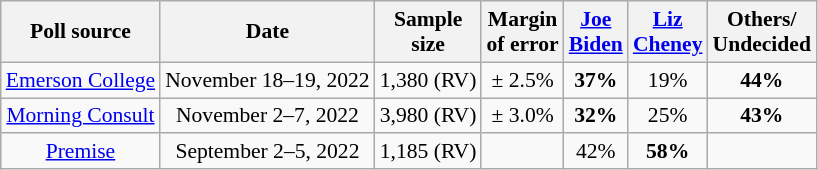<table class="wikitable sortable mw-datatable" style="text-align:center;font-size:90%;line-height:17px">
<tr>
<th>Poll source</th>
<th>Date</th>
<th>Sample<br>size</th>
<th>Margin<br>of error</th>
<th class="unsortable"><a href='#'>Joe<br>Biden</a><br><small></small></th>
<th class="unsortable"><a href='#'>Liz<br>Cheney</a><br><small></small></th>
<th class="unsortable">Others/<br>Undecided</th>
</tr>
<tr>
<td><a href='#'>Emerson College</a></td>
<td data-sort-value="2022-11-17">November 18–19, 2022</td>
<td>1,380 (RV)</td>
<td>± 2.5%</td>
<td><strong>37%</strong></td>
<td>19%</td>
<td><strong>44%</strong></td>
</tr>
<tr>
<td><a href='#'>Morning Consult</a></td>
<td data-sort-value="2022-11-07">November 2–7, 2022</td>
<td>3,980 (RV)</td>
<td>± 3.0%</td>
<td><strong>32%</strong></td>
<td>25%</td>
<td><strong>43%</strong></td>
</tr>
<tr>
<td><a href='#'>Premise</a></td>
<td data-sort-value="2022-09-05">September 2–5, 2022</td>
<td>1,185 (RV)</td>
<td></td>
<td>42%</td>
<td><strong>58%</strong></td>
<td></td>
</tr>
</table>
